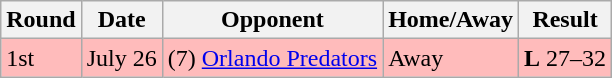<table class="wikitable">
<tr>
<th>Round</th>
<th>Date</th>
<th>Opponent</th>
<th>Home/Away</th>
<th>Result</th>
</tr>
<tr bgcolor="ffbbbb">
<td>1st</td>
<td>July 26</td>
<td>(7) <a href='#'>Orlando Predators</a></td>
<td>Away</td>
<td><strong>L</strong> 27–32</td>
</tr>
</table>
